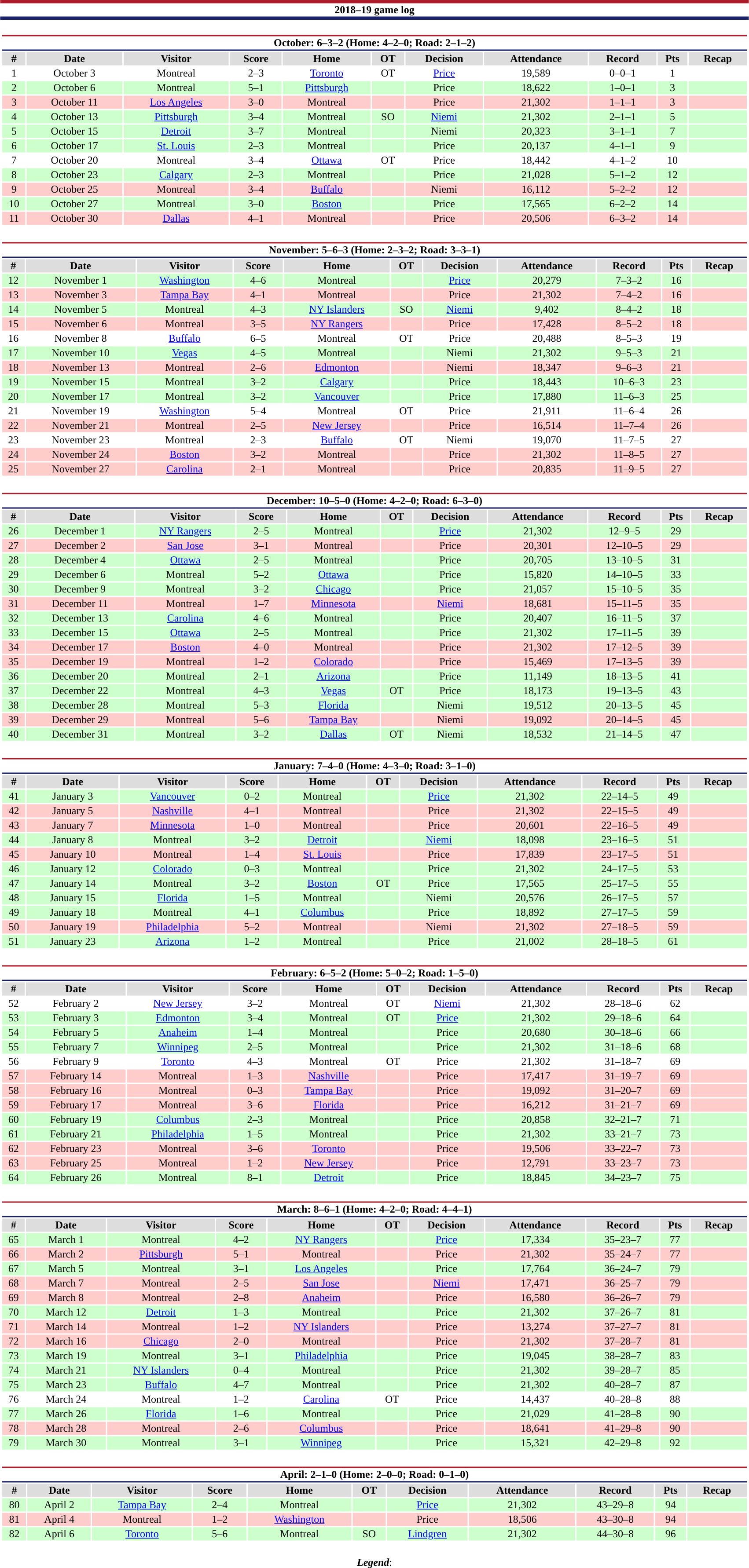<table class="toccolours" style="width:90%; clear:both; margin:1.5em auto; text-align:center;">
<tr>
<th colspan="11" style="background:#FFFFFF; border-top:#AF1E2D 5px solid; border-bottom:#192168 5px solid;">2018–19 game log</th>
</tr>
<tr>
<td colspan="11"><br><table class="toccolours collapsible collapsed" style="width:100%;">
<tr>
<th colspan="11" style="background:#FFFFFF; border-top:#AF1E2D 2px solid; border-bottom:#192168 2px solid;">October: 6–3–2 (Home: 4–2–0; Road: 2–1–2)</th>
</tr>
<tr style="background:#ddd;">
<th>#</th>
<th>Date</th>
<th>Visitor</th>
<th>Score</th>
<th>Home</th>
<th>OT</th>
<th>Decision</th>
<th>Attendance</th>
<th>Record</th>
<th>Pts</th>
<th>Recap</th>
</tr>
<tr style="background:#fff;">
<td>1</td>
<td>October 3</td>
<td>Montreal</td>
<td>2–3</td>
<td><a href='#'>Toronto</a></td>
<td>OT</td>
<td><a href='#'>Price</a></td>
<td>19,589</td>
<td>0–0–1</td>
<td>1</td>
<td></td>
</tr>
<tr style="background:#cfc;">
<td>2</td>
<td>October 6</td>
<td>Montreal</td>
<td>5–1</td>
<td><a href='#'>Pittsburgh</a></td>
<td></td>
<td>Price</td>
<td>18,622</td>
<td>1–0–1</td>
<td>3</td>
<td></td>
</tr>
<tr style="background:#fcc;">
<td>3</td>
<td>October 11</td>
<td><a href='#'>Los Angeles</a></td>
<td>3–0</td>
<td>Montreal</td>
<td></td>
<td>Price</td>
<td>21,302</td>
<td>1–1–1</td>
<td>3</td>
<td></td>
</tr>
<tr style="background:#cfc;">
<td>4</td>
<td>October 13</td>
<td><a href='#'>Pittsburgh</a></td>
<td>3–4</td>
<td>Montreal</td>
<td>SO</td>
<td><a href='#'>Niemi</a></td>
<td>21,302</td>
<td>2–1–1</td>
<td>5</td>
<td></td>
</tr>
<tr style="background:#cfc;">
<td>5</td>
<td>October 15</td>
<td><a href='#'>Detroit</a></td>
<td>3–7</td>
<td>Montreal</td>
<td></td>
<td>Niemi</td>
<td>20,323</td>
<td>3–1–1</td>
<td>7</td>
<td></td>
</tr>
<tr style="background:#cfc;">
<td>6</td>
<td>October 17</td>
<td><a href='#'>St. Louis</a></td>
<td>2–3</td>
<td>Montreal</td>
<td></td>
<td>Price</td>
<td>20,137</td>
<td>4–1–1</td>
<td>9</td>
<td></td>
</tr>
<tr style="background:#fff;">
<td>7</td>
<td>October 20</td>
<td>Montreal</td>
<td>3–4</td>
<td><a href='#'>Ottawa</a></td>
<td>OT</td>
<td>Price</td>
<td>18,442</td>
<td>4–1–2</td>
<td>10</td>
<td></td>
</tr>
<tr style="background:#cfc;">
<td>8</td>
<td>October 23</td>
<td><a href='#'>Calgary</a></td>
<td>2–3</td>
<td>Montreal</td>
<td></td>
<td>Price</td>
<td>21,028</td>
<td>5–1–2</td>
<td>12</td>
<td></td>
</tr>
<tr style="background:#fcc;">
<td>9</td>
<td>October 25</td>
<td>Montreal</td>
<td>3–4</td>
<td><a href='#'>Buffalo</a></td>
<td></td>
<td>Niemi</td>
<td>16,112</td>
<td>5–2–2</td>
<td>12</td>
<td></td>
</tr>
<tr style="background:#cfc;">
<td>10</td>
<td>October 27</td>
<td>Montreal</td>
<td>3–0</td>
<td><a href='#'>Boston</a></td>
<td></td>
<td>Price</td>
<td>17,565</td>
<td>6–2–2</td>
<td>14</td>
<td></td>
</tr>
<tr style="background:#fcc;">
<td>11</td>
<td>October 30</td>
<td><a href='#'>Dallas</a></td>
<td>4–1</td>
<td>Montreal</td>
<td></td>
<td>Price</td>
<td>20,506</td>
<td>6–3–2</td>
<td>14</td>
<td></td>
</tr>
</table>
</td>
</tr>
<tr>
<td colspan="11"><br><table class="toccolours collapsible collapsed" style="width:100%;">
<tr>
<th colspan="11" style="background:#FFFFFF; border-top:#AF1E2D 2px solid; border-bottom:#192168 2px solid;">November: 5–6–3 (Home: 2–3–2; Road: 3–3–1)</th>
</tr>
<tr style="background:#ddd;">
<th>#</th>
<th>Date</th>
<th>Visitor</th>
<th>Score</th>
<th>Home</th>
<th>OT</th>
<th>Decision</th>
<th>Attendance</th>
<th>Record</th>
<th>Pts</th>
<th>Recap</th>
</tr>
<tr style="background:#cfc;">
<td>12</td>
<td>November 1</td>
<td><a href='#'>Washington</a></td>
<td>4–6</td>
<td>Montreal</td>
<td></td>
<td><a href='#'>Price</a></td>
<td>20,279</td>
<td>7–3–2</td>
<td>16</td>
<td></td>
</tr>
<tr style="background:#fcc;">
<td>13</td>
<td>November 3</td>
<td><a href='#'>Tampa Bay</a></td>
<td>4–1</td>
<td>Montreal</td>
<td></td>
<td>Price</td>
<td>21,302</td>
<td>7–4–2</td>
<td>16</td>
<td></td>
</tr>
<tr style="background:#cfc;">
<td>14</td>
<td>November 5</td>
<td>Montreal</td>
<td>4–3</td>
<td><a href='#'>NY Islanders</a></td>
<td>SO</td>
<td><a href='#'>Niemi</a></td>
<td>9,402</td>
<td>8–4–2</td>
<td>18</td>
<td></td>
</tr>
<tr style="background:#fcc;">
<td>15</td>
<td>November 6</td>
<td>Montreal</td>
<td>3–5</td>
<td><a href='#'>NY Rangers</a></td>
<td></td>
<td>Price</td>
<td>17,428</td>
<td>8–5–2</td>
<td>18</td>
<td></td>
</tr>
<tr style="background:#fff;">
<td>16</td>
<td>November 8</td>
<td><a href='#'>Buffalo</a></td>
<td>6–5</td>
<td>Montreal</td>
<td>OT</td>
<td>Price</td>
<td>20,488</td>
<td>8–5–3</td>
<td>19</td>
<td></td>
</tr>
<tr style="background:#cfc;">
<td>17</td>
<td>November 10</td>
<td><a href='#'>Vegas</a></td>
<td>4–5</td>
<td>Montreal</td>
<td></td>
<td>Niemi</td>
<td>21,302</td>
<td>9–5–3</td>
<td>21</td>
<td></td>
</tr>
<tr style="background:#fcc;">
<td>18</td>
<td>November 13</td>
<td>Montreal</td>
<td>2–6</td>
<td><a href='#'>Edmonton</a></td>
<td></td>
<td>Niemi</td>
<td>18,347</td>
<td>9–6–3</td>
<td>21</td>
<td></td>
</tr>
<tr style="background:#cfc;">
<td>19</td>
<td>November 15</td>
<td>Montreal</td>
<td>3–2</td>
<td><a href='#'>Calgary</a></td>
<td></td>
<td>Price</td>
<td>18,443</td>
<td>10–6–3</td>
<td>23</td>
<td></td>
</tr>
<tr style="background:#cfc;">
<td>20</td>
<td>November 17</td>
<td>Montreal</td>
<td>3–2</td>
<td><a href='#'>Vancouver</a></td>
<td></td>
<td>Price</td>
<td>17,880</td>
<td>11–6–3</td>
<td>25</td>
<td></td>
</tr>
<tr style="background:#fff;">
<td>21</td>
<td>November 19</td>
<td><a href='#'>Washington</a></td>
<td>5–4</td>
<td>Montreal</td>
<td>OT</td>
<td>Price</td>
<td>21,911</td>
<td>11–6–4</td>
<td>26</td>
<td></td>
</tr>
<tr style="background:#fcc;">
<td>22</td>
<td>November 21</td>
<td>Montreal</td>
<td>2–5</td>
<td><a href='#'>New Jersey</a></td>
<td></td>
<td>Price</td>
<td>16,514</td>
<td>11–7–4</td>
<td>26</td>
<td></td>
</tr>
<tr style="background:#fff;">
<td>23</td>
<td>November 23</td>
<td>Montreal</td>
<td>2–3</td>
<td><a href='#'>Buffalo</a></td>
<td>OT</td>
<td>Niemi</td>
<td>19,070</td>
<td>11–7–5</td>
<td>27</td>
<td></td>
</tr>
<tr style="background:#fcc;">
<td>24</td>
<td>November 24</td>
<td><a href='#'>Boston</a></td>
<td>3–2</td>
<td>Montreal</td>
<td></td>
<td>Price</td>
<td>21,302</td>
<td>11–8–5</td>
<td>27</td>
<td></td>
</tr>
<tr style="background:#fcc;">
<td>25</td>
<td>November 27</td>
<td><a href='#'>Carolina</a></td>
<td>2–1</td>
<td>Montreal</td>
<td></td>
<td>Price</td>
<td>20,835</td>
<td>11–9–5</td>
<td>27</td>
<td></td>
</tr>
</table>
</td>
</tr>
<tr>
<td colspan="11"><br><table class="toccolours collapsible collapsed" style="width:100%;">
<tr>
<th colspan="11" style="background:#FFFFFF; border-top:#AF1E2D 2px solid; border-bottom:#192168 2px solid;">December: 10–5–0 (Home: 4–2–0; Road: 6–3–0)</th>
</tr>
<tr style="background:#ddd;">
<th>#</th>
<th>Date</th>
<th>Visitor</th>
<th>Score</th>
<th>Home</th>
<th>OT</th>
<th>Decision</th>
<th>Attendance</th>
<th>Record</th>
<th>Pts</th>
<th>Recap</th>
</tr>
<tr style="background:#cfc;">
<td>26</td>
<td>December 1</td>
<td><a href='#'>NY Rangers</a></td>
<td>2–5</td>
<td>Montreal</td>
<td></td>
<td><a href='#'>Price</a></td>
<td>21,302</td>
<td>12–9–5</td>
<td>29</td>
<td></td>
</tr>
<tr style="background:#fcc;">
<td>27</td>
<td>December 2</td>
<td><a href='#'>San Jose</a></td>
<td>3–1</td>
<td>Montreal</td>
<td></td>
<td>Price</td>
<td>20,301</td>
<td>12–10–5</td>
<td>29</td>
<td></td>
</tr>
<tr style="background:#cfc;">
<td>28</td>
<td>December 4</td>
<td><a href='#'>Ottawa</a></td>
<td>2–5</td>
<td>Montreal</td>
<td></td>
<td>Price</td>
<td>20,705</td>
<td>13–10–5</td>
<td>31</td>
<td></td>
</tr>
<tr style="background:#cfc;">
<td>29</td>
<td>December 6</td>
<td>Montreal</td>
<td>5–2</td>
<td><a href='#'>Ottawa</a></td>
<td></td>
<td>Price</td>
<td>15,820</td>
<td>14–10–5</td>
<td>33</td>
<td></td>
</tr>
<tr style="background:#cfc;">
<td>30</td>
<td>December 9</td>
<td>Montreal</td>
<td>3–2</td>
<td><a href='#'>Chicago</a></td>
<td></td>
<td>Price</td>
<td>21,057</td>
<td>15–10–5</td>
<td>35</td>
<td></td>
</tr>
<tr style="background:#fcc;">
<td>31</td>
<td>December 11</td>
<td>Montreal</td>
<td>1–7</td>
<td><a href='#'>Minnesota</a></td>
<td></td>
<td><a href='#'>Niemi</a></td>
<td>18,681</td>
<td>15–11–5</td>
<td>35</td>
<td></td>
</tr>
<tr style="background:#cfc;">
<td>32</td>
<td>December 13</td>
<td><a href='#'>Carolina</a></td>
<td>4–6</td>
<td>Montreal</td>
<td></td>
<td>Price</td>
<td>20,407</td>
<td>16–11–5</td>
<td>37</td>
<td></td>
</tr>
<tr style="background:#cfc;">
<td>33</td>
<td>December 15</td>
<td><a href='#'>Ottawa</a></td>
<td>2–5</td>
<td>Montreal</td>
<td></td>
<td>Price</td>
<td>21,302</td>
<td>17–11–5</td>
<td>39</td>
<td></td>
</tr>
<tr style="background:#fcc;">
<td>34</td>
<td>December 17</td>
<td><a href='#'>Boston</a></td>
<td>4–0</td>
<td>Montreal</td>
<td></td>
<td>Price</td>
<td>21,302</td>
<td>17–12–5</td>
<td>39</td>
<td></td>
</tr>
<tr style="background:#fcc;">
<td>35</td>
<td>December 19</td>
<td>Montreal</td>
<td>1–2</td>
<td><a href='#'>Colorado</a></td>
<td></td>
<td>Price</td>
<td>15,469</td>
<td>17–13–5</td>
<td>39</td>
<td></td>
</tr>
<tr style="background:#cfc;">
<td>36</td>
<td>December 20</td>
<td>Montreal</td>
<td>2–1</td>
<td><a href='#'>Arizona</a></td>
<td></td>
<td>Price</td>
<td>11,149</td>
<td>18–13–5</td>
<td>41</td>
<td></td>
</tr>
<tr style="background:#cfc;">
<td>37</td>
<td>December 22</td>
<td>Montreal</td>
<td>4–3</td>
<td><a href='#'>Vegas</a></td>
<td>OT</td>
<td>Price</td>
<td>18,173</td>
<td>19–13–5</td>
<td>43</td>
<td></td>
</tr>
<tr style="background:#cfc;">
<td>38</td>
<td>December 28</td>
<td>Montreal</td>
<td>5–3</td>
<td><a href='#'>Florida</a></td>
<td></td>
<td>Niemi</td>
<td>19,512</td>
<td>20–13–5</td>
<td>45</td>
<td></td>
</tr>
<tr style="background:#fcc;">
<td>39</td>
<td>December 29</td>
<td>Montreal</td>
<td>5–6</td>
<td><a href='#'>Tampa Bay</a></td>
<td></td>
<td>Niemi</td>
<td>19,092</td>
<td>20–14–5</td>
<td>45</td>
<td></td>
</tr>
<tr style="background:#cfc;">
<td>40</td>
<td>December 31</td>
<td>Montreal</td>
<td>3–2</td>
<td><a href='#'>Dallas</a></td>
<td>OT</td>
<td>Niemi</td>
<td>18,532</td>
<td>21–14–5</td>
<td>47</td>
<td></td>
</tr>
</table>
</td>
</tr>
<tr>
<td colspan="11"><br><table class="toccolours collapsible collapsed" style="width:100%;">
<tr>
<th colspan="11" style="background:#FFFFFF; border-top:#AF1E2D 2px solid; border-bottom:#192168 2px solid;">January: 7–4–0 (Home: 4–3–0; Road: 3–1–0)</th>
</tr>
<tr style="background:#ddd;">
<th>#</th>
<th>Date</th>
<th>Visitor</th>
<th>Score</th>
<th>Home</th>
<th>OT</th>
<th>Decision</th>
<th>Attendance</th>
<th>Record</th>
<th>Pts</th>
<th>Recap</th>
</tr>
<tr style="background:#cfc;">
<td>41</td>
<td>January 3</td>
<td><a href='#'>Vancouver</a></td>
<td>0–2</td>
<td>Montreal</td>
<td></td>
<td><a href='#'>Price</a></td>
<td>21,302</td>
<td>22–14–5</td>
<td>49</td>
<td></td>
</tr>
<tr style="background:#fcc;">
<td>42</td>
<td>January 5</td>
<td><a href='#'>Nashville</a></td>
<td>4–1</td>
<td>Montreal</td>
<td></td>
<td>Price</td>
<td>21,302</td>
<td>22–15–5</td>
<td>49</td>
<td></td>
</tr>
<tr style="background:#fcc;">
<td>43</td>
<td>January 7</td>
<td><a href='#'>Minnesota</a></td>
<td>1–0</td>
<td>Montreal</td>
<td></td>
<td>Price</td>
<td>20,601</td>
<td>22–16–5</td>
<td>49</td>
<td></td>
</tr>
<tr style="background:#cfc;">
<td>44</td>
<td>January 8</td>
<td>Montreal</td>
<td>3–2</td>
<td><a href='#'>Detroit</a></td>
<td></td>
<td><a href='#'>Niemi</a></td>
<td>18,098</td>
<td>23–16–5</td>
<td>51</td>
<td></td>
</tr>
<tr style="background:#fcc;">
<td>45</td>
<td>January 10</td>
<td>Montreal</td>
<td>1–4</td>
<td><a href='#'>St. Louis</a></td>
<td></td>
<td>Price</td>
<td>17,839</td>
<td>23–17–5</td>
<td>51</td>
<td></td>
</tr>
<tr style="background:#cfc;">
<td>46</td>
<td>January 12</td>
<td><a href='#'>Colorado</a></td>
<td>0–3</td>
<td>Montreal</td>
<td></td>
<td>Price</td>
<td>21,302</td>
<td>24–17–5</td>
<td>53</td>
<td></td>
</tr>
<tr style="background:#cfc;">
<td>47</td>
<td>January 14</td>
<td>Montreal</td>
<td>3–2</td>
<td><a href='#'>Boston</a></td>
<td>OT</td>
<td>Price</td>
<td>17,565</td>
<td>25–17–5</td>
<td>55</td>
<td></td>
</tr>
<tr style="background:#cfc;">
<td>48</td>
<td>January 15</td>
<td><a href='#'>Florida</a></td>
<td>1–5</td>
<td>Montreal</td>
<td></td>
<td>Niemi</td>
<td>20,576</td>
<td>26–17–5</td>
<td>57</td>
<td></td>
</tr>
<tr style="background:#cfc;">
<td>49</td>
<td>January 18</td>
<td>Montreal</td>
<td>4–1</td>
<td><a href='#'>Columbus</a></td>
<td></td>
<td>Price</td>
<td>18,892</td>
<td>27–17–5</td>
<td>59</td>
<td></td>
</tr>
<tr style="background:#fcc;">
<td>50</td>
<td>January 19</td>
<td><a href='#'>Philadelphia</a></td>
<td>5–2</td>
<td>Montreal</td>
<td></td>
<td>Niemi</td>
<td>21,302</td>
<td>27–18–5</td>
<td>59</td>
<td></td>
</tr>
<tr style="background:#cfc;">
<td>51</td>
<td>January 23</td>
<td><a href='#'>Arizona</a></td>
<td>1–2</td>
<td>Montreal</td>
<td></td>
<td>Price</td>
<td>21,002</td>
<td>28–18–5</td>
<td>61</td>
<td></td>
</tr>
</table>
</td>
</tr>
<tr>
<td colspan="11"><br><table class="toccolours collapsible collapsed" style="width:100%;">
<tr>
<th colspan="11" style="background:#FFFFFF; border-top:#AF1E2D 2px solid; border-bottom:#192168 2px solid;">February: 6–5–2 (Home: 5–0–2; Road: 1–5–0)</th>
</tr>
<tr style="background:#ddd;">
<th>#</th>
<th>Date</th>
<th>Visitor</th>
<th>Score</th>
<th>Home</th>
<th>OT</th>
<th>Decision</th>
<th>Attendance</th>
<th>Record</th>
<th>Pts</th>
<th>Recap</th>
</tr>
<tr style="background:#fff;">
<td>52</td>
<td>February 2</td>
<td><a href='#'>New Jersey</a></td>
<td>3–2</td>
<td>Montreal</td>
<td>OT</td>
<td><a href='#'>Niemi</a></td>
<td>21,302</td>
<td>28–18–6</td>
<td>62</td>
<td></td>
</tr>
<tr style="background:#cfc;">
<td>53</td>
<td>February 3</td>
<td><a href='#'>Edmonton</a></td>
<td>3–4</td>
<td>Montreal</td>
<td>OT</td>
<td><a href='#'>Price</a></td>
<td>21,302</td>
<td>29–18–6</td>
<td>64</td>
<td></td>
</tr>
<tr style="background:#cfc;">
<td>54</td>
<td>February 5</td>
<td><a href='#'>Anaheim</a></td>
<td>1–4</td>
<td>Montreal</td>
<td></td>
<td>Price</td>
<td>20,680</td>
<td>30–18–6</td>
<td>66</td>
<td></td>
</tr>
<tr style="background:#cfc;">
<td>55</td>
<td>February 7</td>
<td><a href='#'>Winnipeg</a></td>
<td>2–5</td>
<td>Montreal</td>
<td></td>
<td>Price</td>
<td>21,302</td>
<td>31–18–6</td>
<td>68</td>
<td></td>
</tr>
<tr style="background:#fff;">
<td>56</td>
<td>February 9</td>
<td><a href='#'>Toronto</a></td>
<td>4–3</td>
<td>Montreal</td>
<td>OT</td>
<td>Price</td>
<td>21,302</td>
<td>31–18–7</td>
<td>69</td>
<td></td>
</tr>
<tr style="background:#fcc;">
<td>57</td>
<td>February 14</td>
<td>Montreal</td>
<td>1–3</td>
<td><a href='#'>Nashville</a></td>
<td></td>
<td>Price</td>
<td>17,417</td>
<td>31–19–7</td>
<td>69</td>
<td></td>
</tr>
<tr style="background:#fcc;">
<td>58</td>
<td>February 16</td>
<td>Montreal</td>
<td>0–3</td>
<td><a href='#'>Tampa Bay</a></td>
<td></td>
<td>Price</td>
<td>19,092</td>
<td>31–20–7</td>
<td>69</td>
<td></td>
</tr>
<tr style="background:#fcc;">
<td>59</td>
<td>February 17</td>
<td>Montreal</td>
<td>3–6</td>
<td><a href='#'>Florida</a></td>
<td></td>
<td>Price</td>
<td>16,212</td>
<td>31–21–7</td>
<td>69</td>
<td></td>
</tr>
<tr style="background:#cfc;">
<td>60</td>
<td>February 19</td>
<td><a href='#'>Columbus</a></td>
<td>2–3</td>
<td>Montreal</td>
<td></td>
<td>Price</td>
<td>20,858</td>
<td>32–21–7</td>
<td>71</td>
<td></td>
</tr>
<tr style="background:#cfc;">
<td>61</td>
<td>February 21</td>
<td><a href='#'>Philadelphia</a></td>
<td>1–5</td>
<td>Montreal</td>
<td></td>
<td>Price</td>
<td>21,302</td>
<td>33–21–7</td>
<td>73</td>
<td></td>
</tr>
<tr style="background:#fcc;">
<td>62</td>
<td>February 23</td>
<td>Montreal</td>
<td>3–6</td>
<td><a href='#'>Toronto</a></td>
<td></td>
<td>Price</td>
<td>19,506</td>
<td>33–22–7</td>
<td>73</td>
<td></td>
</tr>
<tr style="background:#fcc;">
<td>63</td>
<td>February 25</td>
<td>Montreal</td>
<td>1–2</td>
<td><a href='#'>New Jersey</a></td>
<td></td>
<td>Price</td>
<td>12,791</td>
<td>33–23–7</td>
<td>73</td>
<td></td>
</tr>
<tr style="background:#cfc;">
<td>64</td>
<td>February 26</td>
<td>Montreal</td>
<td>8–1</td>
<td><a href='#'>Detroit</a></td>
<td></td>
<td>Price</td>
<td>18,845</td>
<td>34–23–7</td>
<td>75</td>
<td></td>
</tr>
</table>
</td>
</tr>
<tr>
<td colspan="11"><br><table class="toccolours collapsible collapsed" style="width:100%;">
<tr>
<th colspan="11" style="background:#FFFFFF; border-top:#AF1E2D 2px solid; border-bottom:#192168 2px solid;">March: 8–6–1 (Home: 4–2–0; Road: 4–4–1)</th>
</tr>
<tr style="background:#ddd;2">
<th>#</th>
<th>Date</th>
<th>Visitor</th>
<th>Score</th>
<th>Home</th>
<th>OT</th>
<th>Decision</th>
<th>Attendance</th>
<th>Record</th>
<th>Pts</th>
<th>Recap</th>
</tr>
<tr style="background:#cfc;">
<td>65</td>
<td>March 1</td>
<td>Montreal</td>
<td>4–2</td>
<td><a href='#'>NY Rangers</a></td>
<td></td>
<td><a href='#'>Price</a></td>
<td>17,334</td>
<td>35–23–7</td>
<td>77</td>
<td></td>
</tr>
<tr style="background:#fcc;">
<td>66</td>
<td>March 2</td>
<td><a href='#'>Pittsburgh</a></td>
<td>5–1</td>
<td>Montreal</td>
<td></td>
<td>Price</td>
<td>21,302</td>
<td>35–24–7</td>
<td>77</td>
<td></td>
</tr>
<tr style="background:#cfc;">
<td>67</td>
<td>March 5</td>
<td>Montreal</td>
<td>3–1</td>
<td><a href='#'>Los Angeles</a></td>
<td></td>
<td>Price</td>
<td>17,764</td>
<td>36–24–7</td>
<td>79</td>
<td></td>
</tr>
<tr style="background:#fcc;">
<td>68</td>
<td>March 7</td>
<td>Montreal</td>
<td>2–5</td>
<td><a href='#'>San Jose</a></td>
<td></td>
<td><a href='#'>Niemi</a></td>
<td>17,471</td>
<td>36–25–7</td>
<td>79</td>
<td></td>
</tr>
<tr style="background:#fcc;">
<td>69</td>
<td>March 8</td>
<td>Montreal</td>
<td>2–8</td>
<td><a href='#'>Anaheim</a></td>
<td></td>
<td>Price</td>
<td>16,580</td>
<td>36–26–7</td>
<td>79</td>
<td></td>
</tr>
<tr style="background:#cfc;">
<td>70</td>
<td>March 12</td>
<td><a href='#'>Detroit</a></td>
<td>1–3</td>
<td>Montreal</td>
<td></td>
<td>Price</td>
<td>21,302</td>
<td>37–26–7</td>
<td>81</td>
<td></td>
</tr>
<tr style="background:#fcc;">
<td>71</td>
<td>March 14</td>
<td>Montreal</td>
<td>1–2</td>
<td><a href='#'>NY Islanders</a></td>
<td></td>
<td>Price</td>
<td>13,274</td>
<td>37–27–7</td>
<td>81</td>
<td></td>
</tr>
<tr style="background:#fcc;">
<td>72</td>
<td>March 16</td>
<td><a href='#'>Chicago</a></td>
<td>2–0</td>
<td>Montreal</td>
<td></td>
<td>Price</td>
<td>21,302</td>
<td>37–28–7</td>
<td>81</td>
<td></td>
</tr>
<tr style="background:#cfc;">
<td>73</td>
<td>March 19</td>
<td>Montreal</td>
<td>3–1</td>
<td><a href='#'>Philadelphia</a></td>
<td></td>
<td>Price</td>
<td>19,045</td>
<td>38–28–7</td>
<td>83</td>
<td></td>
</tr>
<tr style="background:#cfc;">
<td>74</td>
<td>March 21</td>
<td><a href='#'>NY Islanders</a></td>
<td>0–4</td>
<td>Montreal</td>
<td></td>
<td>Price</td>
<td>21,302</td>
<td>39–28–7</td>
<td>85</td>
<td></td>
</tr>
<tr style="background:#cfc;">
<td>75</td>
<td>March 23</td>
<td><a href='#'>Buffalo</a></td>
<td>4–7</td>
<td>Montreal</td>
<td></td>
<td>Price</td>
<td>21,302</td>
<td>40–28–7</td>
<td>87</td>
<td></td>
</tr>
<tr style="background:#fff;">
<td>76</td>
<td>March 24</td>
<td>Montreal</td>
<td>1–2</td>
<td><a href='#'>Carolina</a></td>
<td>OT</td>
<td>Price</td>
<td>14,437</td>
<td>40–28–8</td>
<td>88</td>
<td></td>
</tr>
<tr style="background:#cfc;">
<td>77</td>
<td>March 26</td>
<td><a href='#'>Florida</a></td>
<td>1–6</td>
<td>Montreal</td>
<td></td>
<td>Price</td>
<td>21,029</td>
<td>41–28–8</td>
<td>90</td>
<td></td>
</tr>
<tr style="background:#fcc;">
<td>78</td>
<td>March 28</td>
<td>Montreal</td>
<td>2–6</td>
<td><a href='#'>Columbus</a></td>
<td></td>
<td>Price</td>
<td>18,641</td>
<td>41–29–8</td>
<td>90</td>
<td></td>
</tr>
<tr style="background:#cfc;">
<td>79</td>
<td>March 30</td>
<td>Montreal</td>
<td>3–1</td>
<td><a href='#'>Winnipeg</a></td>
<td></td>
<td>Price</td>
<td>15,321</td>
<td>42–29–8</td>
<td>92</td>
<td></td>
</tr>
</table>
</td>
</tr>
<tr>
<td colspan="11"><br><table class="toccolours collapsible collapsed" style="width:100%;">
<tr>
<th colspan="11" style="background:#FFFFFF; border-top:#AF1E2D 2px solid; border-bottom:#192168 2px solid;">April: 2–1–0 (Home: 2–0–0; Road: 0–1–0)</th>
</tr>
<tr style="background:#ddd;">
<th>#</th>
<th>Date</th>
<th>Visitor</th>
<th>Score</th>
<th>Home</th>
<th>OT</th>
<th>Decision</th>
<th>Attendance</th>
<th>Record</th>
<th>Pts</th>
<th>Recap</th>
</tr>
<tr style="background:#cfc;">
<td>80</td>
<td>April 2</td>
<td><a href='#'>Tampa Bay</a></td>
<td>2–4</td>
<td>Montreal</td>
<td></td>
<td><a href='#'>Price</a></td>
<td>21,302</td>
<td>43–29–8</td>
<td>94</td>
<td></td>
</tr>
<tr style="background:#fcc;">
<td>81</td>
<td>April 4</td>
<td>Montreal</td>
<td>1–2</td>
<td><a href='#'>Washington</a></td>
<td></td>
<td>Price</td>
<td>18,506</td>
<td>43–30–8</td>
<td>94</td>
<td></td>
</tr>
<tr style="background:#cfc;">
<td>82</td>
<td>April 6</td>
<td><a href='#'>Toronto</a></td>
<td>5–6</td>
<td>Montreal</td>
<td>SO</td>
<td><a href='#'>Lindgren</a></td>
<td>21,302</td>
<td>44–30–8</td>
<td>96</td>
<td></td>
</tr>
</table>
</td>
</tr>
<tr>
<td colspan="11" style="text-align:center;"><br><strong><em>Legend</em></strong>:


</td>
</tr>
</table>
